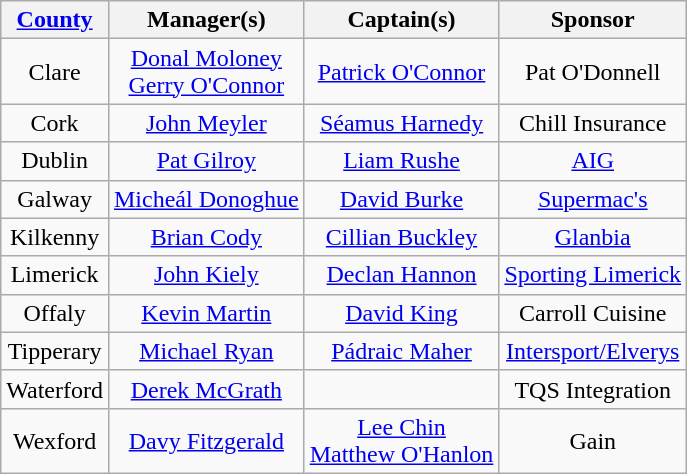<table class="wikitable sortable" style="text-align:center">
<tr>
<th><a href='#'>County</a></th>
<th>Manager(s)</th>
<th>Captain(s)</th>
<th>Sponsor</th>
</tr>
<tr>
<td> Clare</td>
<td><a href='#'>Donal Moloney</a><br><a href='#'>Gerry O'Connor</a></td>
<td><a href='#'>Patrick O'Connor</a></td>
<td>Pat O'Donnell</td>
</tr>
<tr>
<td> Cork</td>
<td><a href='#'>John Meyler</a></td>
<td><a href='#'>Séamus Harnedy</a></td>
<td>Chill Insurance</td>
</tr>
<tr>
<td> Dublin</td>
<td><a href='#'>Pat Gilroy</a></td>
<td><a href='#'>Liam Rushe</a></td>
<td><a href='#'>AIG</a></td>
</tr>
<tr>
<td> Galway</td>
<td><a href='#'>Micheál Donoghue</a></td>
<td><a href='#'>David Burke</a></td>
<td><a href='#'>Supermac's</a></td>
</tr>
<tr>
<td> Kilkenny</td>
<td><a href='#'>Brian Cody</a></td>
<td><a href='#'>Cillian Buckley</a></td>
<td><a href='#'>Glanbia</a></td>
</tr>
<tr>
<td> Limerick</td>
<td><a href='#'>John Kiely</a></td>
<td><a href='#'>Declan Hannon</a></td>
<td><a href='#'>Sporting Limerick</a></td>
</tr>
<tr>
<td> Offaly</td>
<td><a href='#'>Kevin Martin</a></td>
<td><a href='#'>David King</a></td>
<td>Carroll Cuisine</td>
</tr>
<tr>
<td> Tipperary</td>
<td><a href='#'>Michael Ryan</a></td>
<td><a href='#'>Pádraic Maher</a></td>
<td><a href='#'>Intersport/Elverys</a></td>
</tr>
<tr>
<td> Waterford</td>
<td><a href='#'>Derek McGrath</a></td>
<td></td>
<td>TQS Integration</td>
</tr>
<tr>
<td> Wexford</td>
<td><a href='#'>Davy Fitzgerald</a></td>
<td><a href='#'>Lee Chin</a><br><a href='#'>Matthew O'Hanlon</a></td>
<td>Gain</td>
</tr>
</table>
